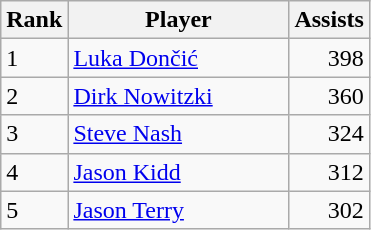<table class="wikitable">
<tr>
<th scope="col">Rank</th>
<th scope="col" width="140px">Player</th>
<th scope="col">Assists</th>
</tr>
<tr>
<td>1</td>
<td><a href='#'>Luka Dončić</a></td>
<td align="right">398</td>
</tr>
<tr>
<td>2</td>
<td><a href='#'>Dirk Nowitzki</a></td>
<td align="right">360</td>
</tr>
<tr>
<td>3</td>
<td><a href='#'>Steve Nash</a></td>
<td align="right">324</td>
</tr>
<tr>
<td>4</td>
<td><a href='#'>Jason Kidd</a></td>
<td align="right">312</td>
</tr>
<tr>
<td>5</td>
<td><a href='#'>Jason Terry</a></td>
<td align="right">302</td>
</tr>
</table>
